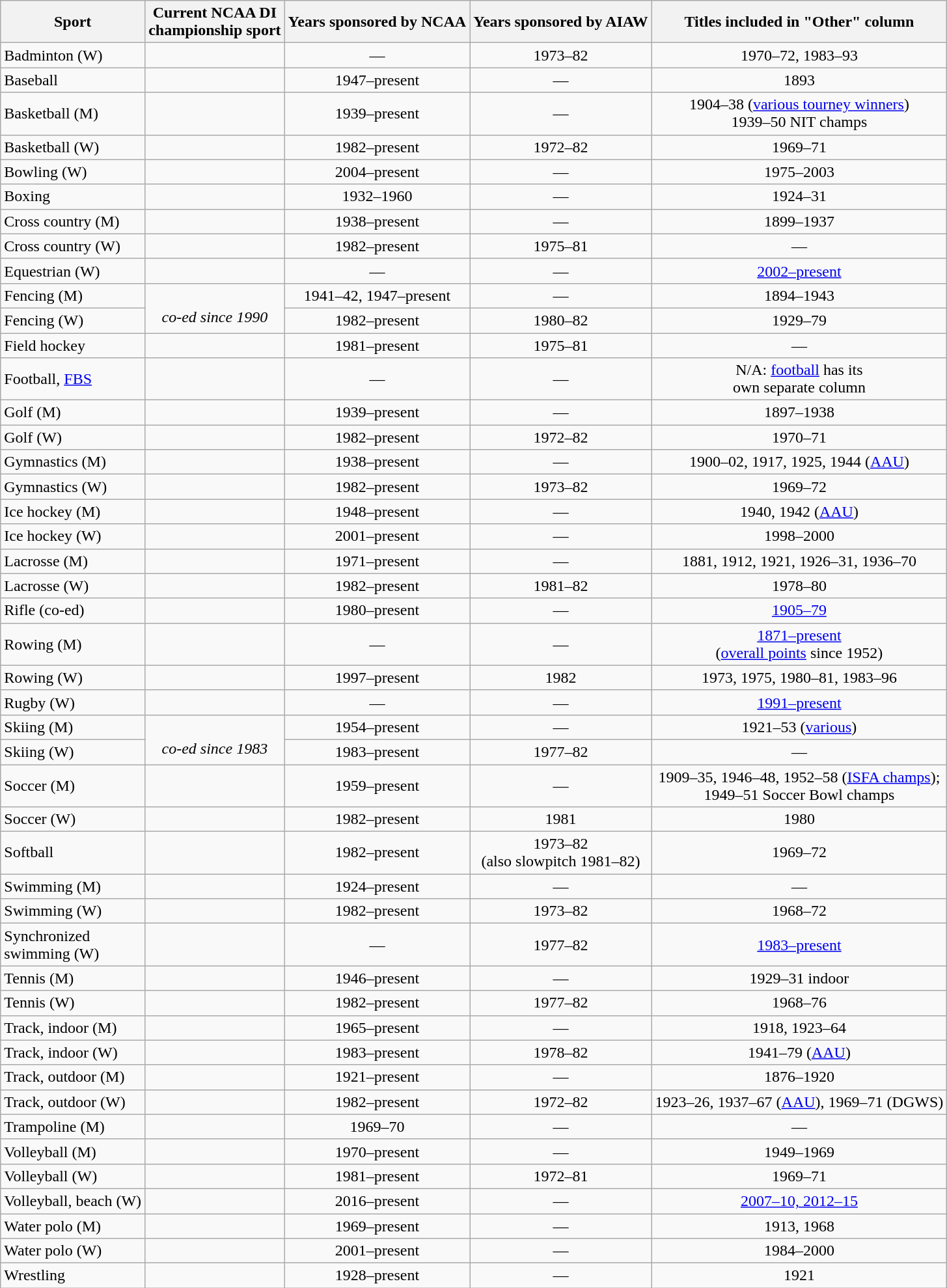<table class="wikitable">
<tr>
<th>Sport</th>
<th>Current NCAA DI<br>championship sport</th>
<th>Years sponsored by NCAA</th>
<th>Years sponsored by AIAW</th>
<th>Titles included in "Other" column</th>
</tr>
<tr>
<td>Badminton (W)</td>
<td align="center"></td>
<td align="center">—</td>
<td align="center">1973–82</td>
<td align="center">1970–72, 1983–93</td>
</tr>
<tr>
<td>Baseball</td>
<td align="center"></td>
<td align="center">1947–present</td>
<td align="center">—</td>
<td align="center">1893</td>
</tr>
<tr>
<td>Basketball (M)</td>
<td align="center"></td>
<td align="center">1939–present</td>
<td align="center">—</td>
<td align="center">1904–38 (<a href='#'>various tourney winners</a>)<br>1939–50 NIT champs</td>
</tr>
<tr>
<td>Basketball (W)</td>
<td align="center"></td>
<td align="center">1982–present</td>
<td align="center">1972–82</td>
<td align="center">1969–71</td>
</tr>
<tr>
<td>Bowling (W)</td>
<td align="center"></td>
<td align="center">2004–present</td>
<td align="center">—</td>
<td align="center">1975–2003</td>
</tr>
<tr>
<td>Boxing</td>
<td align="center"></td>
<td align="center">1932–1960 </td>
<td align="center">—</td>
<td align="center">1924–31</td>
</tr>
<tr>
<td>Cross country (M)</td>
<td align="center"></td>
<td align="center">1938–present</td>
<td align="center">—</td>
<td align="center">1899–1937</td>
</tr>
<tr>
<td>Cross country (W)</td>
<td align="center"></td>
<td align="center">1982–present</td>
<td align="center">1975–81</td>
<td align="center">—</td>
</tr>
<tr>
<td>Equestrian (W)</td>
<td align="center"></td>
<td align="center">—</td>
<td align="center">—</td>
<td align="center"><a href='#'>2002–present</a></td>
</tr>
<tr>
<td>Fencing (M)</td>
<td align="center" rowspan="2"><br><em>co-ed since 1990</em></td>
<td align="center">1941–42, 1947–present</td>
<td align="center">—</td>
<td align="center">1894–1943</td>
</tr>
<tr>
<td>Fencing (W)</td>
<td align="center">1982–present</td>
<td align="center">1980–82</td>
<td align="center">1929–79</td>
</tr>
<tr>
<td>Field hockey</td>
<td align="center"></td>
<td align="center">1981–present</td>
<td align="center">1975–81</td>
<td align="center">—</td>
</tr>
<tr>
<td>Football, <a href='#'>FBS</a></td>
<td align="center"></td>
<td align="center">—</td>
<td align="center">—</td>
<td align="center">N/A: <a href='#'>football</a> has its<br>own separate column</td>
</tr>
<tr>
<td>Golf (M)</td>
<td align="center"></td>
<td align="center">1939–present</td>
<td align="center">—</td>
<td align="center">1897–1938</td>
</tr>
<tr>
<td>Golf (W)</td>
<td align="center"></td>
<td align="center">1982–present</td>
<td align="center">1972–82</td>
<td align="center">1970–71</td>
</tr>
<tr>
<td>Gymnastics (M)</td>
<td align="center"></td>
<td align="center">1938–present</td>
<td align="center">—</td>
<td align="center">1900–02, 1917, 1925, 1944 (<a href='#'>AAU</a>)</td>
</tr>
<tr>
<td>Gymnastics (W)</td>
<td align="center"></td>
<td align="center">1982–present</td>
<td align="center">1973–82</td>
<td align="center">1969–72</td>
</tr>
<tr>
<td>Ice hockey (M)</td>
<td align="center"></td>
<td align="center">1948–present</td>
<td align="center">—</td>
<td align="center">1940, 1942 (<a href='#'>AAU</a>)</td>
</tr>
<tr>
<td>Ice hockey (W)</td>
<td align="center"></td>
<td align="center">2001–present</td>
<td align="center">—</td>
<td align="center">1998–2000</td>
</tr>
<tr>
<td>Lacrosse (M)</td>
<td align="center"></td>
<td align="center">1971–present</td>
<td align="center">—</td>
<td align="center">1881, 1912, 1921, 1926–31, 1936–70</td>
</tr>
<tr>
<td>Lacrosse (W)</td>
<td align="center"></td>
<td align="center">1982–present</td>
<td align="center">1981–82</td>
<td align="center">1978–80</td>
</tr>
<tr>
<td>Rifle (co-ed)</td>
<td align="center"></td>
<td align="center">1980–present</td>
<td align="center">—</td>
<td align="center"><a href='#'>1905–79</a></td>
</tr>
<tr>
<td>Rowing (M)</td>
<td align="center"></td>
<td align="center">—</td>
<td align="center">—</td>
<td align="center"><a href='#'>1871–present</a><br>(<a href='#'>overall points</a> since 1952)</td>
</tr>
<tr>
<td>Rowing (W)</td>
<td align="center"></td>
<td align="center">1997–present</td>
<td align="center">1982</td>
<td align="center">1973, 1975, 1980–81, 1983–96</td>
</tr>
<tr>
<td>Rugby (W)</td>
<td align="center"></td>
<td align="center">—</td>
<td align="center">—</td>
<td align="center"><a href='#'>1991–present</a></td>
</tr>
<tr>
<td>Skiing (M)</td>
<td align="center" rowspan="2"><br><em>co-ed since 1983</em></td>
<td align="center">1954–present</td>
<td align="center">—</td>
<td align="center">1921–53 (<a href='#'>various</a>)</td>
</tr>
<tr>
<td>Skiing (W)</td>
<td align="center">1983–present</td>
<td align="center">1977–82</td>
<td align="center">—</td>
</tr>
<tr>
<td>Soccer (M)</td>
<td align="center"></td>
<td align="center">1959–present</td>
<td align="center">—</td>
<td align="center">1909–35, 1946–48, 1952–58 (<a href='#'>ISFA champs</a>);<br>1949–51 Soccer Bowl champs</td>
</tr>
<tr>
<td>Soccer (W)</td>
<td align="center"></td>
<td align="center">1982–present</td>
<td align="center">1981</td>
<td align="center">1980</td>
</tr>
<tr>
<td>Softball</td>
<td align="center"></td>
<td align="center">1982–present</td>
<td align="center">1973–82<br>(also slowpitch 1981–82)</td>
<td align="center">1969–72</td>
</tr>
<tr>
<td>Swimming (M)</td>
<td align="center"></td>
<td align="center">1924–present </td>
<td align="center">—</td>
<td align="center">—</td>
</tr>
<tr>
<td>Swimming (W)</td>
<td align="center"></td>
<td align="center">1982–present</td>
<td align="center">1973–82</td>
<td align="center">1968–72</td>
</tr>
<tr>
<td>Synchronized<br>swimming (W)</td>
<td align="center"></td>
<td align="center">—</td>
<td align="center">1977–82</td>
<td align="center"><a href='#'>1983–present</a></td>
</tr>
<tr>
<td>Tennis (M)</td>
<td align="center"></td>
<td align="center">1946–present</td>
<td align="center">—</td>
<td align="center">1929–31 indoor</td>
</tr>
<tr>
<td>Tennis (W)</td>
<td align="center"></td>
<td align="center">1982–present</td>
<td align="center">1977–82</td>
<td align="center">1968–76</td>
</tr>
<tr>
<td>Track, indoor (M)</td>
<td align="center"></td>
<td align="center">1965–present</td>
<td align="center">—</td>
<td align="center">1918, 1923–64</td>
</tr>
<tr>
<td>Track, indoor (W)</td>
<td align="center"></td>
<td align="center">1983–present</td>
<td align="center">1978–82</td>
<td align="center">1941–79 (<a href='#'>AAU</a>)</td>
</tr>
<tr>
<td>Track, outdoor (M)</td>
<td align="center"></td>
<td align="center">1921–present</td>
<td align="center">—</td>
<td align="center">1876–1920</td>
</tr>
<tr>
<td>Track, outdoor (W)</td>
<td align="center"></td>
<td align="center">1982–present</td>
<td align="center">1972–82</td>
<td align="center">1923–26, 1937–67 (<a href='#'>AAU</a>), 1969–71 (DGWS)</td>
</tr>
<tr>
<td>Trampoline (M)</td>
<td align="center"></td>
<td align="center">1969–70</td>
<td align="center">—</td>
<td align="center">—</td>
</tr>
<tr>
<td>Volleyball (M)</td>
<td align="center"></td>
<td align="center">1970–present</td>
<td align="center">—</td>
<td align="center">1949–1969</td>
</tr>
<tr>
<td>Volleyball (W)</td>
<td align="center"></td>
<td align="center">1981–present</td>
<td align="center">1972–81</td>
<td align="center">1969–71</td>
</tr>
<tr>
<td>Volleyball, beach (W)</td>
<td align="center"></td>
<td align="center">2016–present</td>
<td align="center">—</td>
<td align="center"><a href='#'>2007–10, 2012–15</a></td>
</tr>
<tr>
<td>Water polo (M)</td>
<td align="center"></td>
<td align="center">1969–present</td>
<td align="center">—</td>
<td align="center">1913, 1968</td>
</tr>
<tr>
<td>Water polo (W)</td>
<td align="center"></td>
<td align="center">2001–present</td>
<td align="center">—</td>
<td align="center">1984–2000</td>
</tr>
<tr>
<td>Wrestling</td>
<td align="center"></td>
<td align="center">1928–present</td>
<td align="center">—</td>
<td align="center">1921</td>
</tr>
</table>
